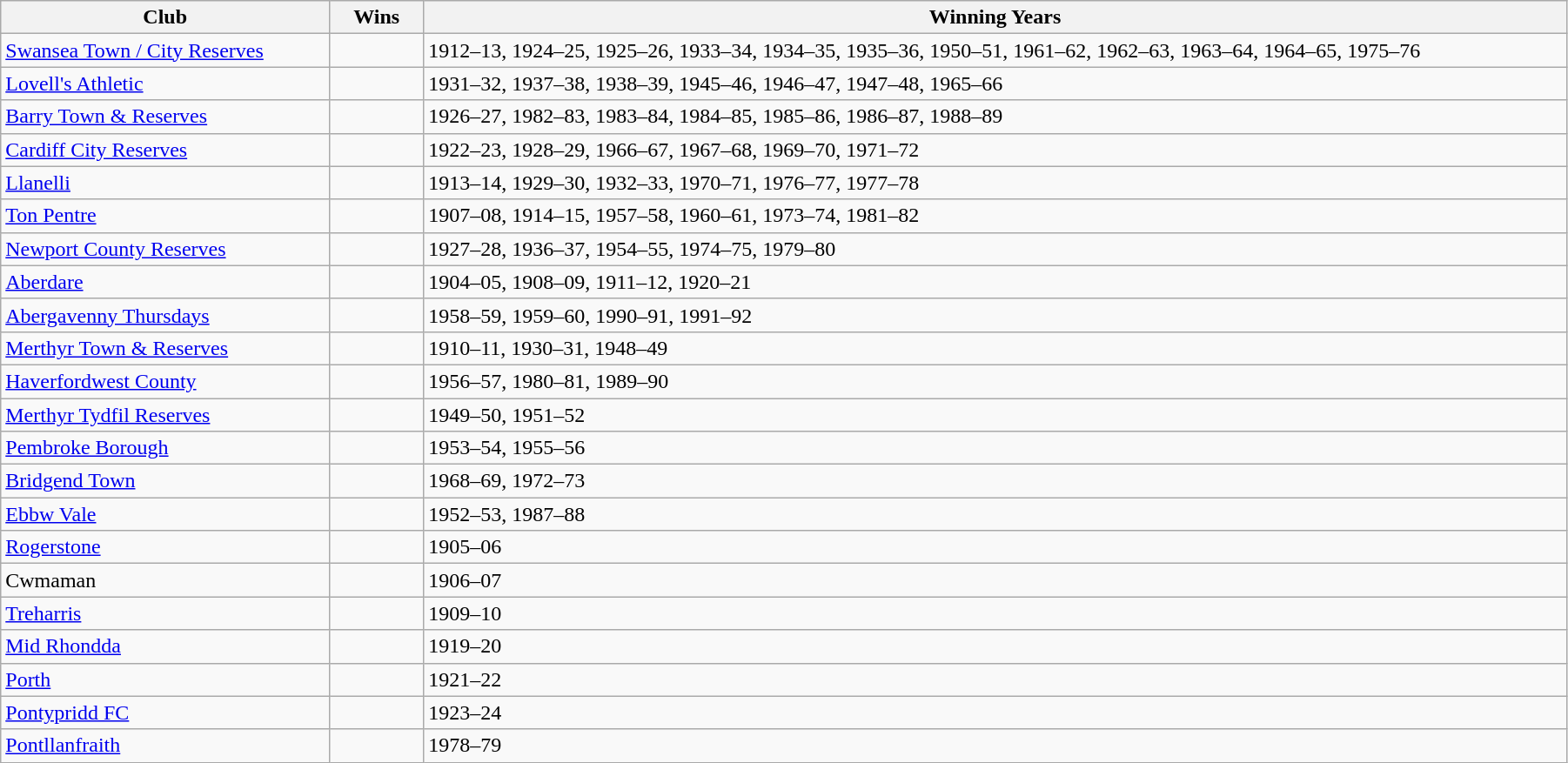<table class="wikitable sortable" style="width:95%">
<tr>
<th style="width:21%;">Club</th>
<th style="width:6%;">Wins</th>
<th>Winning Years</th>
</tr>
<tr>
<td><a href='#'>Swansea Town / City Reserves</a></td>
<td></td>
<td>1912–13, 1924–25, 1925–26, 1933–34, 1934–35, 1935–36, 1950–51, 1961–62, 1962–63, 1963–64, 1964–65, 1975–76</td>
</tr>
<tr>
<td><a href='#'>Lovell's Athletic</a></td>
<td></td>
<td>1931–32, 1937–38, 1938–39, 1945–46, 1946–47, 1947–48, 1965–66</td>
</tr>
<tr>
<td><a href='#'>Barry Town & Reserves</a></td>
<td></td>
<td>1926–27, 1982–83, 1983–84, 1984–85, 1985–86, 1986–87, 1988–89</td>
</tr>
<tr>
<td><a href='#'>Cardiff City Reserves</a></td>
<td></td>
<td>1922–23, 1928–29, 1966–67, 1967–68, 1969–70, 1971–72</td>
</tr>
<tr>
<td><a href='#'>Llanelli</a></td>
<td></td>
<td>1913–14, 1929–30, 1932–33, 1970–71, 1976–77, 1977–78</td>
</tr>
<tr>
<td><a href='#'>Ton Pentre</a></td>
<td></td>
<td>1907–08, 1914–15, 1957–58, 1960–61, 1973–74, 1981–82</td>
</tr>
<tr>
<td><a href='#'>Newport County Reserves</a></td>
<td></td>
<td>1927–28, 1936–37, 1954–55, 1974–75, 1979–80</td>
</tr>
<tr>
<td><a href='#'>Aberdare</a></td>
<td></td>
<td>1904–05, 1908–09, 1911–12, 1920–21</td>
</tr>
<tr>
<td><a href='#'>Abergavenny Thursdays</a></td>
<td></td>
<td>1958–59, 1959–60, 1990–91, 1991–92</td>
</tr>
<tr>
<td><a href='#'>Merthyr Town & Reserves</a></td>
<td></td>
<td>1910–11, 1930–31, 1948–49</td>
</tr>
<tr>
<td><a href='#'>Haverfordwest County</a></td>
<td></td>
<td>1956–57, 1980–81, 1989–90</td>
</tr>
<tr>
<td><a href='#'>Merthyr Tydfil Reserves</a></td>
<td></td>
<td>1949–50, 1951–52</td>
</tr>
<tr>
<td><a href='#'>Pembroke Borough</a></td>
<td></td>
<td>1953–54, 1955–56</td>
</tr>
<tr>
<td><a href='#'>Bridgend Town</a></td>
<td></td>
<td>1968–69, 1972–73</td>
</tr>
<tr>
<td><a href='#'>Ebbw Vale</a></td>
<td></td>
<td>1952–53, 1987–88</td>
</tr>
<tr>
<td><a href='#'>Rogerstone</a></td>
<td></td>
<td>1905–06</td>
</tr>
<tr>
<td>Cwmaman</td>
<td></td>
<td>1906–07</td>
</tr>
<tr>
<td><a href='#'>Treharris</a></td>
<td></td>
<td>1909–10</td>
</tr>
<tr>
<td><a href='#'>Mid Rhondda</a></td>
<td></td>
<td>1919–20</td>
</tr>
<tr>
<td><a href='#'>Porth</a></td>
<td></td>
<td>1921–22</td>
</tr>
<tr>
<td><a href='#'>Pontypridd FC</a></td>
<td></td>
<td>1923–24</td>
</tr>
<tr>
<td><a href='#'>Pontllanfraith</a></td>
<td></td>
<td>1978–79</td>
</tr>
</table>
